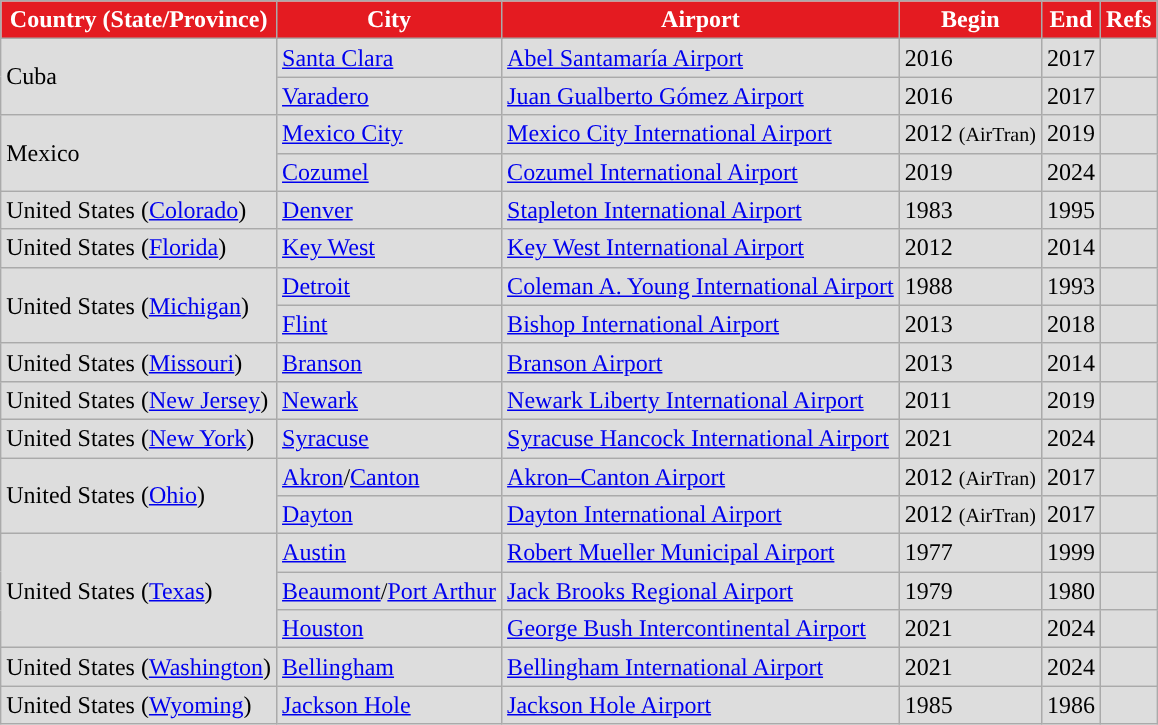<table class="sortable wikitable">
<tr>
<th style="background:#E41B21; color:white;">Country (State/Province)</th>
<th style="background:#E41B21; color:white;">City</th>
<th style="background:#E41B21; color:white;">Airport</th>
<th style="background:#E41B21; color:white;">Begin</th>
<th style="background:#E41B21; color:white;">End</th>
<th style="background:#E41B21; color:white;" class="unsortable">Refs</th>
</tr>
<tr style="background:#ddd;">
<td rowspan="2">Cuba</td>
<td><a href='#'>Santa Clara</a></td>
<td><a href='#'>Abel Santamaría Airport</a></td>
<td>2016</td>
<td>2017</td>
<td></td>
</tr>
<tr style="background:#ddd;">
<td><a href='#'>Varadero</a></td>
<td><a href='#'>Juan Gualberto Gómez Airport</a></td>
<td>2016</td>
<td>2017</td>
<td></td>
</tr>
<tr style="background:#ddd;">
<td rowspan="2">Mexico</td>
<td><a href='#'>Mexico City</a></td>
<td><a href='#'>Mexico City International Airport</a></td>
<td>2012 <small>(AirTran)</small></td>
<td>2019</td>
<td></td>
</tr>
<tr style="background:#ddd;">
<td><a href='#'>Cozumel</a></td>
<td><a href='#'>Cozumel International Airport</a></td>
<td>2019</td>
<td>2024</td>
<td></td>
</tr>
<tr style="background:#ddd;">
<td>United States (<a href='#'>Colorado</a>)</td>
<td><a href='#'>Denver</a></td>
<td><a href='#'>Stapleton International Airport</a></td>
<td>1983</td>
<td>1995</td>
<td></td>
</tr>
<tr style="background:#ddd;">
<td>United States (<a href='#'>Florida</a>)</td>
<td><a href='#'>Key West</a></td>
<td><a href='#'>Key West International Airport</a></td>
<td>2012</td>
<td>2014</td>
<td></td>
</tr>
<tr style="background:#ddd;">
<td rowspan="2">United States (<a href='#'>Michigan</a>)</td>
<td><a href='#'>Detroit</a></td>
<td><a href='#'>Coleman A. Young International Airport</a></td>
<td>1988</td>
<td>1993</td>
<td></td>
</tr>
<tr style="background:#ddd;">
<td><a href='#'>Flint</a></td>
<td><a href='#'>Bishop International Airport</a></td>
<td>2013</td>
<td>2018</td>
<td></td>
</tr>
<tr style="background:#ddd;">
<td>United States (<a href='#'>Missouri</a>)</td>
<td><a href='#'>Branson</a></td>
<td><a href='#'>Branson Airport</a></td>
<td>2013</td>
<td>2014</td>
<td></td>
</tr>
<tr style="background:#ddd;">
<td>United States (<a href='#'>New Jersey</a>)</td>
<td><a href='#'>Newark</a></td>
<td><a href='#'>Newark Liberty International Airport</a></td>
<td>2011</td>
<td>2019</td>
<td></td>
</tr>
<tr style="background:#ddd;">
<td>United States (<a href='#'>New York</a>)</td>
<td><a href='#'>Syracuse</a></td>
<td><a href='#'>Syracuse Hancock International Airport</a></td>
<td>2021</td>
<td>2024</td>
<td></td>
</tr>
<tr style="background:#ddd;">
<td rowspan="2">United States (<a href='#'>Ohio</a>)</td>
<td><a href='#'>Akron</a>/<a href='#'>Canton</a></td>
<td><a href='#'>Akron–Canton Airport</a></td>
<td>2012 <small>(AirTran)</small></td>
<td>2017</td>
<td></td>
</tr>
<tr style="background:#ddd;">
<td><a href='#'>Dayton</a></td>
<td><a href='#'>Dayton International Airport</a></td>
<td>2012 <small>(AirTran)</small></td>
<td>2017</td>
<td></td>
</tr>
<tr style="background:#ddd;">
<td rowspan="3">United States (<a href='#'>Texas</a>)</td>
<td><a href='#'>Austin</a></td>
<td><a href='#'>Robert Mueller Municipal Airport</a></td>
<td>1977</td>
<td>1999</td>
<td></td>
</tr>
<tr style="background:#ddd;">
<td><a href='#'>Beaumont</a>/<a href='#'>Port Arthur</a></td>
<td><a href='#'>Jack Brooks Regional Airport</a></td>
<td>1979</td>
<td>1980</td>
<td></td>
</tr>
<tr style="background:#ddd;">
<td><a href='#'>Houston</a></td>
<td><a href='#'>George Bush Intercontinental Airport</a></td>
<td>2021</td>
<td>2024</td>
<td></td>
</tr>
<tr style="background:#ddd;">
<td>United States (<a href='#'>Washington</a>)</td>
<td><a href='#'>Bellingham</a></td>
<td><a href='#'>Bellingham International Airport</a></td>
<td>2021</td>
<td>2024</td>
<td></td>
</tr>
<tr style="background:#ddd;">
<td>United States (<a href='#'>Wyoming</a>)</td>
<td><a href='#'>Jackson Hole</a></td>
<td><a href='#'>Jackson Hole Airport</a></td>
<td>1985</td>
<td>1986</td>
<td></td>
</tr>
</table>
